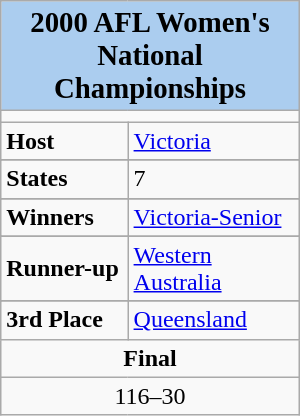<table class="wikitable" align="right" width="200" style="margin-left:0.3em">
<tr>
<th style="background:#ABCDEF" align="center" colspan="2"><big>2000 AFL Women's National Championships</big></th>
</tr>
<tr>
<td colspan="2" style="text-align: center;"></td>
</tr>
<tr>
<td><strong>Host</strong></td>
<td><a href='#'>Victoria</a></td>
</tr>
<tr style="text-align:center;">
</tr>
<tr>
<td><strong>States</strong></td>
<td>7</td>
</tr>
<tr style="text-align:center;">
</tr>
<tr>
<td><strong>Winners</strong></td>
<td><a href='#'>Victoria-Senior</a></td>
</tr>
<tr style="text-align:center;">
</tr>
<tr>
<td><strong>Runner-up</strong></td>
<td><a href='#'>Western Australia</a></td>
</tr>
<tr style="text-align:center;">
</tr>
<tr>
<td><strong>3rd Place</strong></td>
<td><a href='#'>Queensland</a></td>
</tr>
<tr style="text-align:center;">
<td colspan="2"><strong>Final</strong></td>
</tr>
<tr style="text-align:center;">
<td colspan="2">116–30</td>
</tr>
</table>
